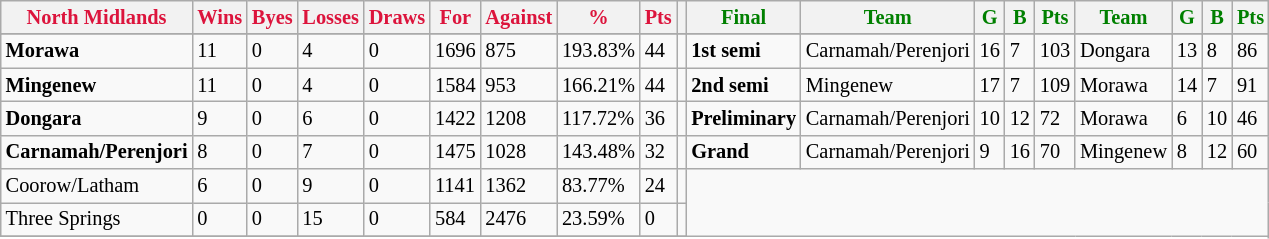<table style="font-size: 85%; text-align: left;" class="wikitable">
<tr>
<th style="color:crimson">North Midlands</th>
<th style="color:crimson">Wins</th>
<th style="color:crimson">Byes</th>
<th style="color:crimson">Losses</th>
<th style="color:crimson">Draws</th>
<th style="color:crimson">For</th>
<th style="color:crimson">Against</th>
<th style="color:crimson">%</th>
<th style="color:crimson">Pts</th>
<th></th>
<th style="color:green">Final</th>
<th style="color:green">Team</th>
<th style="color:green">G</th>
<th style="color:green">B</th>
<th style="color:green">Pts</th>
<th style="color:green">Team</th>
<th style="color:green">G</th>
<th style="color:green">B</th>
<th style="color:green">Pts</th>
</tr>
<tr>
</tr>
<tr>
</tr>
<tr>
<td><strong>	Morawa	</strong></td>
<td>11</td>
<td>0</td>
<td>4</td>
<td>0</td>
<td>1696</td>
<td>875</td>
<td>193.83%</td>
<td>44</td>
<td></td>
<td><strong>1st semi</strong></td>
<td>Carnamah/Perenjori</td>
<td>16</td>
<td>7</td>
<td>103</td>
<td>Dongara</td>
<td>13</td>
<td>8</td>
<td>86</td>
</tr>
<tr>
<td><strong>	Mingenew	</strong></td>
<td>11</td>
<td>0</td>
<td>4</td>
<td>0</td>
<td>1584</td>
<td>953</td>
<td>166.21%</td>
<td>44</td>
<td></td>
<td><strong>2nd semi</strong></td>
<td>Mingenew</td>
<td>17</td>
<td>7</td>
<td>109</td>
<td>Morawa</td>
<td>14</td>
<td>7</td>
<td>91</td>
</tr>
<tr>
<td><strong>	Dongara	</strong></td>
<td>9</td>
<td>0</td>
<td>6</td>
<td>0</td>
<td>1422</td>
<td>1208</td>
<td>117.72%</td>
<td>36</td>
<td></td>
<td><strong>Preliminary</strong></td>
<td>Carnamah/Perenjori</td>
<td>10</td>
<td>12</td>
<td>72</td>
<td>Morawa</td>
<td>6</td>
<td>10</td>
<td>46</td>
</tr>
<tr>
<td><strong>	Carnamah/Perenjori	</strong></td>
<td>8</td>
<td>0</td>
<td>7</td>
<td>0</td>
<td>1475</td>
<td>1028</td>
<td>143.48%</td>
<td>32</td>
<td></td>
<td><strong>Grand</strong></td>
<td>Carnamah/Perenjori</td>
<td>9</td>
<td>16</td>
<td>70</td>
<td>Mingenew</td>
<td>8</td>
<td>12</td>
<td>60</td>
</tr>
<tr>
<td>Coorow/Latham</td>
<td>6</td>
<td>0</td>
<td>9</td>
<td>0</td>
<td>1141</td>
<td>1362</td>
<td>83.77%</td>
<td>24</td>
<td></td>
</tr>
<tr>
<td>Three Springs</td>
<td>0</td>
<td>0</td>
<td>15</td>
<td>0</td>
<td>584</td>
<td>2476</td>
<td>23.59%</td>
<td>0</td>
<td></td>
</tr>
<tr>
</tr>
</table>
